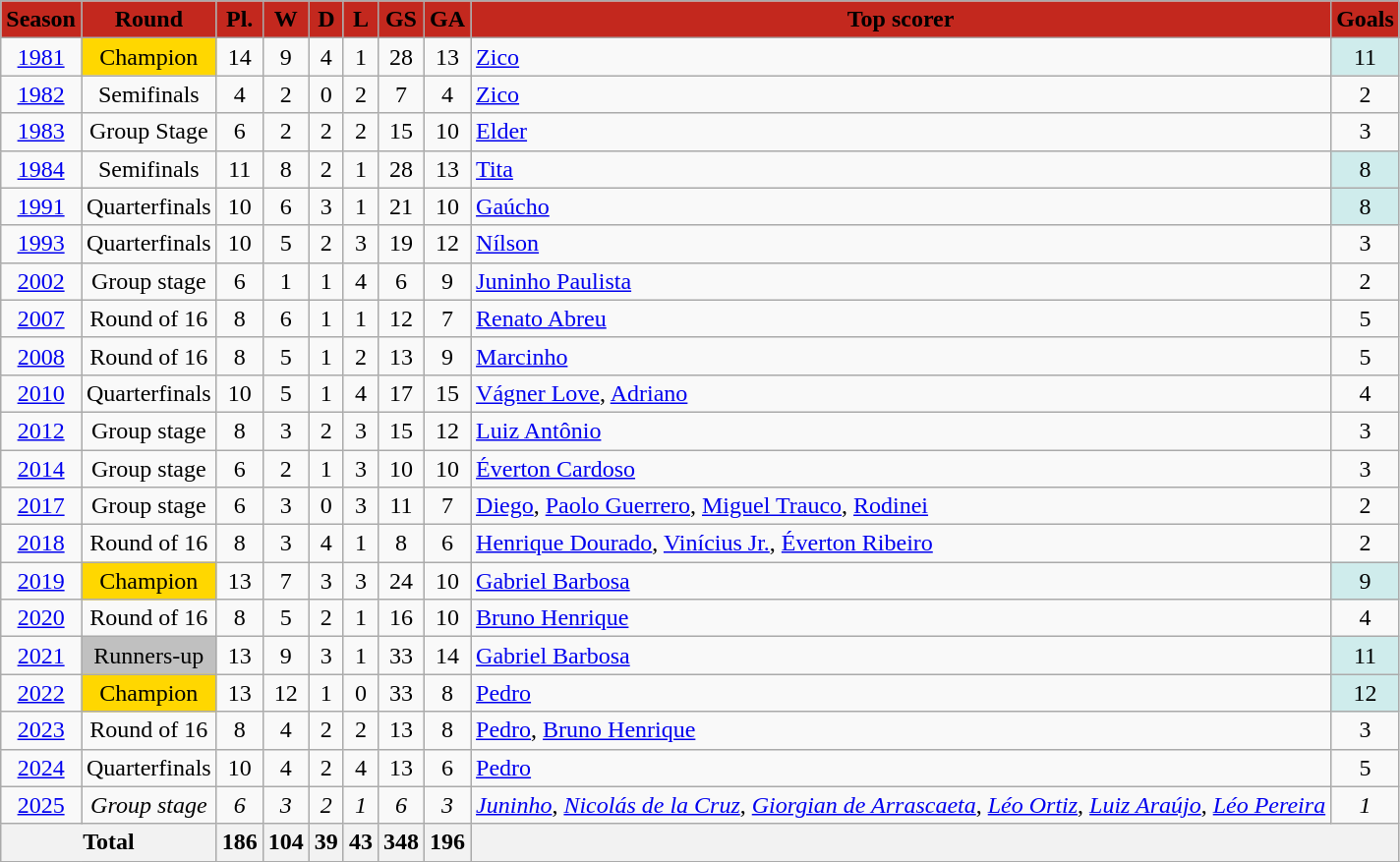<table class="wikitable">
<tr style="background:#C3281E; text-align:center;">
<td><span><strong>Season</strong></span></td>
<td><span><strong>Round</strong></span></td>
<td><span><strong>Pl.</strong></span></td>
<td><span><strong>W</strong></span></td>
<td><span><strong>D</strong></span></td>
<td><span><strong>L</strong></span></td>
<td><span><strong>GS</strong></span></td>
<td><span><strong>GA</strong></span></td>
<td><span><strong>Top scorer</strong></span></td>
<td><span><strong>Goals</strong></span></td>
</tr>
<tr>
<td align=center><a href='#'>1981</a></td>
<td align=center bgcolor="gold">Champion</td>
<td align=center>14</td>
<td align=center>9</td>
<td align=center>4</td>
<td align=center>1</td>
<td align=center>28</td>
<td align=center>13</td>
<td align=left> <a href='#'>Zico</a></td>
<td align=center bgcolor="#cfecec">11</td>
</tr>
<tr>
<td align=center><a href='#'>1982</a></td>
<td align=center>Semifinals</td>
<td align=center>4</td>
<td align=center>2</td>
<td align=center>0</td>
<td align=center>2</td>
<td align=center>7</td>
<td align=center>4</td>
<td align=left> <a href='#'>Zico</a></td>
<td align=center>2</td>
</tr>
<tr>
<td align=center><a href='#'>1983</a></td>
<td align=center>Group Stage</td>
<td align=center>6</td>
<td align=center>2</td>
<td align=center>2</td>
<td align=center>2</td>
<td align=center>15</td>
<td align=center>10</td>
<td align=left> <a href='#'>Elder</a></td>
<td align=center>3</td>
</tr>
<tr>
<td align=center><a href='#'>1984</a></td>
<td align=center>Semifinals</td>
<td align=center>11</td>
<td align=center>8</td>
<td align=center>2</td>
<td align=center>1</td>
<td align=center>28</td>
<td align=center>13</td>
<td align=left> <a href='#'>Tita</a></td>
<td align=center bgcolor="#cfecec">8</td>
</tr>
<tr>
<td align=center><a href='#'>1991</a></td>
<td align=center>Quarterfinals</td>
<td align=center>10</td>
<td align=center>6</td>
<td align=center>3</td>
<td align=center>1</td>
<td align=center>21</td>
<td align=center>10</td>
<td align=left> <a href='#'>Gaúcho</a></td>
<td align=center bgcolor="#cfecec">8</td>
</tr>
<tr>
<td align=center><a href='#'>1993</a></td>
<td align=center>Quarterfinals</td>
<td align=center>10</td>
<td align=center>5</td>
<td align=center>2</td>
<td align=center>3</td>
<td align=center>19</td>
<td align=center>12</td>
<td align=left> <a href='#'>Nílson</a></td>
<td align=center>3</td>
</tr>
<tr>
<td align=center><a href='#'>2002</a></td>
<td align=center>Group stage</td>
<td align=center>6</td>
<td align=center>1</td>
<td align=center>1</td>
<td align=center>4</td>
<td align=center>6</td>
<td align=center>9</td>
<td align=left> <a href='#'>Juninho Paulista</a></td>
<td align=center>2</td>
</tr>
<tr>
<td align=center><a href='#'>2007</a></td>
<td align=center>Round of 16</td>
<td align=center>8</td>
<td align=center>6</td>
<td align=center>1</td>
<td align=center>1</td>
<td align=center>12</td>
<td align=center>7</td>
<td align=left> <a href='#'>Renato Abreu</a></td>
<td align=center>5</td>
</tr>
<tr>
<td align=center><a href='#'>2008</a></td>
<td align=center>Round of 16</td>
<td align=center>8</td>
<td align=center>5</td>
<td align=center>1</td>
<td align=center>2</td>
<td align=center>13</td>
<td align=center>9</td>
<td align=left> <a href='#'>Marcinho</a></td>
<td align=center>5</td>
</tr>
<tr>
<td align=center><a href='#'>2010</a></td>
<td align=center>Quarterfinals</td>
<td align=center>10</td>
<td align=center>5</td>
<td align=center>1</td>
<td align=center>4</td>
<td align=center>17</td>
<td align=center>15</td>
<td align=left> <a href='#'>Vágner Love</a>,  <a href='#'>Adriano</a></td>
<td align=center>4</td>
</tr>
<tr>
<td align=center><a href='#'>2012</a></td>
<td align=center>Group stage</td>
<td align=center>8</td>
<td align=center>3</td>
<td align=center>2</td>
<td align=center>3</td>
<td align=center>15</td>
<td align=center>12</td>
<td align=left> <a href='#'>Luiz Antônio</a></td>
<td align=center>3</td>
</tr>
<tr>
<td align=center><a href='#'>2014</a></td>
<td align=center>Group stage</td>
<td align=center>6</td>
<td align=center>2</td>
<td align=center>1</td>
<td align=center>3</td>
<td align=center>10</td>
<td align=center>10</td>
<td align=left> <a href='#'>Éverton Cardoso</a></td>
<td align=center>3</td>
</tr>
<tr>
<td align=center><a href='#'>2017</a></td>
<td align=center>Group stage</td>
<td align=center>6</td>
<td align=center>3</td>
<td align=center>0</td>
<td align=center>3</td>
<td align=center>11</td>
<td align=center>7</td>
<td align=left> <a href='#'>Diego</a>,  <a href='#'>Paolo Guerrero</a>,  <a href='#'>Miguel Trauco</a>,  <a href='#'>Rodinei</a></td>
<td align=center>2</td>
</tr>
<tr>
<td align=center><a href='#'>2018</a></td>
<td align=center>Round of 16</td>
<td align=center>8</td>
<td align=center>3</td>
<td align=center>4</td>
<td align=center>1</td>
<td align=center>8</td>
<td align=center>6</td>
<td align=left> <a href='#'>Henrique Dourado</a>,  <a href='#'>Vinícius Jr.</a>,  <a href='#'>Éverton Ribeiro</a></td>
<td align=center>2</td>
</tr>
<tr>
<td align=center><a href='#'>2019</a></td>
<td align=center bgcolor="gold">Champion</td>
<td align=center>13</td>
<td align=center>7</td>
<td align=center>3</td>
<td align=center>3</td>
<td align=center>24</td>
<td align=center>10</td>
<td align=left> <a href='#'>Gabriel Barbosa</a></td>
<td align=center bgcolor="#cfecec">9</td>
</tr>
<tr>
<td align=center><a href='#'>2020</a></td>
<td align=center>Round of 16</td>
<td align=center>8</td>
<td align=center>5</td>
<td align=center>2</td>
<td align=center>1</td>
<td align=center>16</td>
<td align=center>10</td>
<td align=left> <a href='#'>Bruno Henrique</a></td>
<td align=center>4</td>
</tr>
<tr>
<td align=center><a href='#'>2021</a></td>
<td align=center bgcolor="silver">Runners-up</td>
<td align=center>13</td>
<td align=center>9</td>
<td align=center>3</td>
<td align=center>1</td>
<td align=center>33</td>
<td align=center>14</td>
<td align=left> <a href='#'>Gabriel Barbosa</a></td>
<td align=center bgcolor="#cfecec">11</td>
</tr>
<tr>
<td align=center><a href='#'>2022</a></td>
<td align=center bgcolor="gold">Champion</td>
<td align=center>13</td>
<td align=center>12</td>
<td align=center>1</td>
<td align=center>0</td>
<td align=center>33</td>
<td align=center>8</td>
<td align=left> <a href='#'>Pedro</a></td>
<td align=center bgcolor="#cfecec">12</td>
</tr>
<tr>
<td align=center><a href='#'>2023</a></td>
<td align=center>Round of 16</td>
<td align=center>8</td>
<td align=center>4</td>
<td align=center>2</td>
<td align=center>2</td>
<td align=center>13</td>
<td align=center>8</td>
<td align=left> <a href='#'>Pedro</a>,  <a href='#'>Bruno Henrique</a></td>
<td align=center>3</td>
</tr>
<tr>
<td align=center><a href='#'>2024</a></td>
<td align=center>Quarterfinals</td>
<td align=center>10</td>
<td align=center>4</td>
<td align=center>2</td>
<td align=center>4</td>
<td align=center>13</td>
<td align=center>6</td>
<td align=left> <a href='#'>Pedro</a></td>
<td align=center>5</td>
</tr>
<tr>
<td align=center><a href='#'>2025</a></td>
<td align=center><em>Group stage</em></td>
<td align=center><em>6</em></td>
<td align=center><em>3</em></td>
<td align=center><em>2</em></td>
<td align=center><em>1</em></td>
<td align=center><em>6</em></td>
<td align=center><em>3</em></td>
<td align=left> <em><a href='#'>Juninho</a></em>,  <em><a href='#'>Nicolás de la Cruz</a></em>,  <em><a href='#'>Giorgian de Arrascaeta</a></em>,  <em><a href='#'>Léo Ortiz</a></em>,  <em><a href='#'>Luiz Araújo</a></em>,  <em><a href='#'>Léo Pereira</a></em></td>
<td align=center><em>1</em></td>
</tr>
<tr>
<th colspan="2"><strong>Total</strong></th>
<th align=center>186</th>
<th align=center>104</th>
<th align=center>39</th>
<th align=center>43</th>
<th align=center>348</th>
<th align=center>196</th>
<th colspan="2"></th>
</tr>
<tr>
</tr>
</table>
